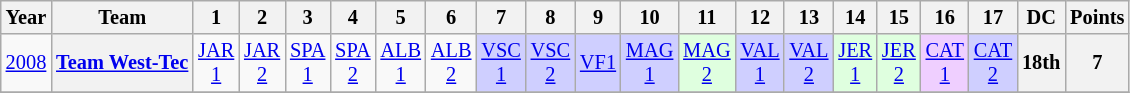<table class="wikitable" style="text-align:center; font-size:85%">
<tr>
<th>Year</th>
<th>Team</th>
<th>1</th>
<th>2</th>
<th>3</th>
<th>4</th>
<th>5</th>
<th>6</th>
<th>7</th>
<th>8</th>
<th>9</th>
<th>10</th>
<th>11</th>
<th>12</th>
<th>13</th>
<th>14</th>
<th>15</th>
<th>16</th>
<th>17</th>
<th>DC</th>
<th>Points</th>
</tr>
<tr>
<td><a href='#'>2008</a></td>
<th nowrap><a href='#'>Team West-Tec</a></th>
<td><a href='#'>JAR<br>1</a></td>
<td><a href='#'>JAR<br>2</a></td>
<td><a href='#'>SPA<br>1</a></td>
<td><a href='#'>SPA<br>2</a></td>
<td><a href='#'>ALB<br>1</a></td>
<td><a href='#'>ALB<br>2</a></td>
<td style="background:#CFCFFF;"><a href='#'>VSC<br>1</a><br></td>
<td style="background:#CFCFFF;"><a href='#'>VSC<br>2</a><br></td>
<td style="background:#CFCFFF;"><a href='#'>VF1</a><br></td>
<td style="background:#CFCFFF;"><a href='#'>MAG<br>1</a><br></td>
<td style="background:#DFFFDF;"><a href='#'>MAG<br>2</a><br></td>
<td style="background:#CFCFFF;"><a href='#'>VAL<br>1</a><br></td>
<td style="background:#CFCFFF;"><a href='#'>VAL<br>2</a><br></td>
<td style="background:#DFFFDF;"><a href='#'>JER<br>1</a><br></td>
<td style="background:#DFFFDF;"><a href='#'>JER<br>2</a><br></td>
<td style="background:#EFCFFF;"><a href='#'>CAT<br>1</a><br></td>
<td style="background:#CFCFFF;"><a href='#'>CAT<br>2</a><br></td>
<th>18th</th>
<th>7</th>
</tr>
<tr>
</tr>
</table>
